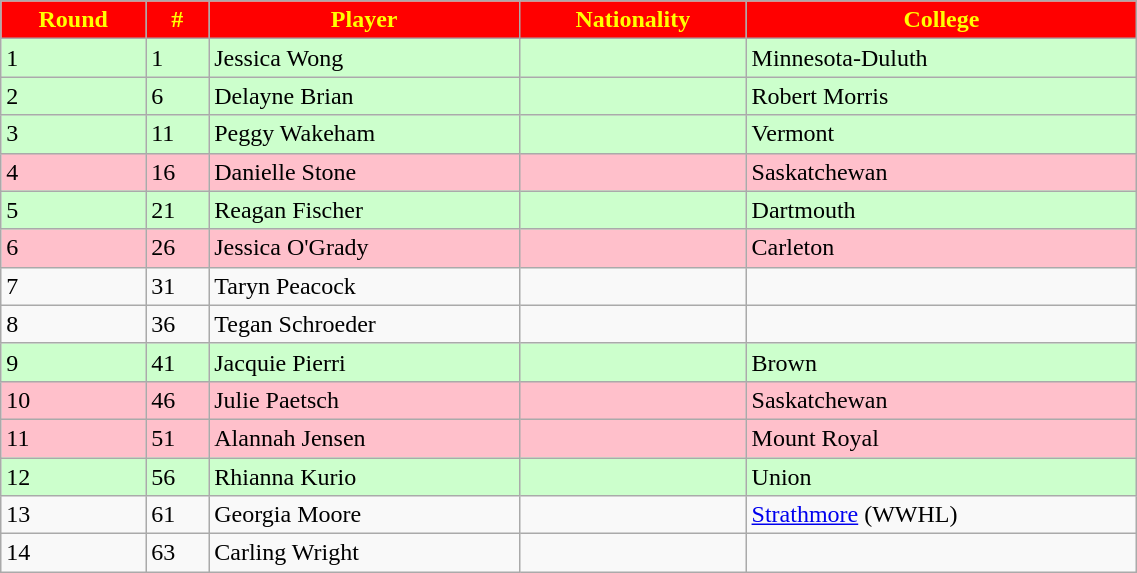<table class="wikitable" width="60%">
<tr align="center"  style="background:red;color:yellow;">
<td><strong>Round</strong></td>
<td><strong>#</strong></td>
<td><strong>Player</strong></td>
<td><strong>Nationality</strong></td>
<td><strong>College</strong></td>
</tr>
<tr bgcolor="#CCFFCC">
<td>1</td>
<td>1</td>
<td>Jessica Wong</td>
<td></td>
<td>Minnesota-Duluth</td>
</tr>
<tr bgcolor="#CCFFCC">
<td>2</td>
<td>6</td>
<td>Delayne Brian</td>
<td></td>
<td>Robert Morris</td>
</tr>
<tr bgcolor="#CCFFCC">
<td>3</td>
<td>11</td>
<td>Peggy Wakeham</td>
<td></td>
<td>Vermont</td>
</tr>
<tr bgcolor="pink">
<td>4</td>
<td>16</td>
<td>Danielle Stone</td>
<td></td>
<td>Saskatchewan</td>
</tr>
<tr bgcolor="#CCFFCC">
<td>5</td>
<td>21</td>
<td>Reagan Fischer</td>
<td></td>
<td>Dartmouth</td>
</tr>
<tr bgcolor="pink">
<td>6</td>
<td>26</td>
<td>Jessica O'Grady</td>
<td></td>
<td>Carleton</td>
</tr>
<tr>
<td>7</td>
<td>31</td>
<td>Taryn Peacock</td>
<td></td>
<td></td>
</tr>
<tr>
<td>8</td>
<td>36</td>
<td>Tegan Schroeder</td>
<td></td>
<td></td>
</tr>
<tr bgcolor="#CCFFCC">
<td>9</td>
<td>41</td>
<td>Jacquie Pierri</td>
<td></td>
<td>Brown</td>
</tr>
<tr bgcolor="pink">
<td>10</td>
<td>46</td>
<td>Julie Paetsch</td>
<td></td>
<td>Saskatchewan</td>
</tr>
<tr bgcolor="pink">
<td>11</td>
<td>51</td>
<td>Alannah Jensen</td>
<td></td>
<td>Mount Royal</td>
</tr>
<tr bgcolor="#CCFFCC">
<td>12</td>
<td>56</td>
<td>Rhianna Kurio</td>
<td></td>
<td>Union</td>
</tr>
<tr>
<td>13</td>
<td>61</td>
<td>Georgia Moore</td>
<td></td>
<td><a href='#'>Strathmore</a> (WWHL)</td>
</tr>
<tr>
<td>14</td>
<td>63</td>
<td>Carling Wright</td>
<td></td>
<td></td>
</tr>
</table>
